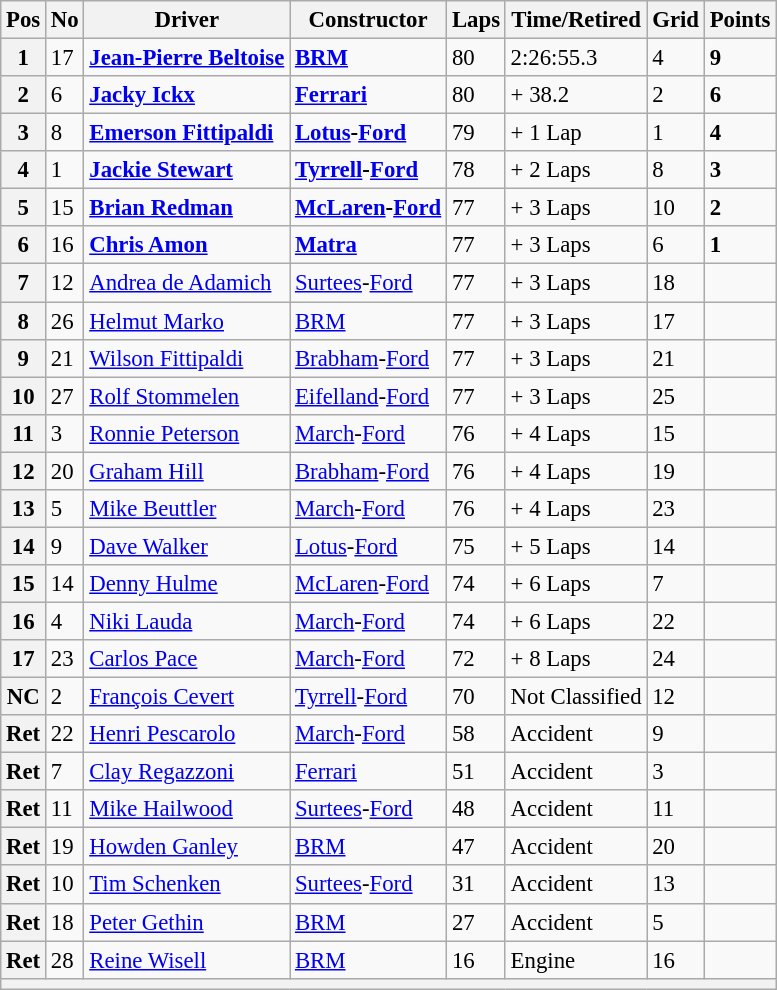<table class="wikitable" style="font-size: 95%;">
<tr>
<th>Pos</th>
<th>No</th>
<th>Driver</th>
<th>Constructor</th>
<th>Laps</th>
<th>Time/Retired</th>
<th>Grid</th>
<th>Points</th>
</tr>
<tr>
<th>1</th>
<td>17</td>
<td> <strong><a href='#'>Jean-Pierre Beltoise</a></strong></td>
<td><strong><a href='#'>BRM</a></strong></td>
<td>80</td>
<td>2:26:55.3</td>
<td>4</td>
<td><strong>9</strong></td>
</tr>
<tr>
<th>2</th>
<td>6</td>
<td> <strong><a href='#'>Jacky Ickx</a></strong></td>
<td><strong><a href='#'>Ferrari</a></strong></td>
<td>80</td>
<td>+ 38.2</td>
<td>2</td>
<td><strong>6</strong></td>
</tr>
<tr>
<th>3</th>
<td>8</td>
<td> <strong><a href='#'>Emerson Fittipaldi</a></strong></td>
<td><strong><a href='#'>Lotus</a>-<a href='#'>Ford</a></strong></td>
<td>79</td>
<td>+ 1 Lap</td>
<td>1</td>
<td><strong>4</strong></td>
</tr>
<tr>
<th>4</th>
<td>1</td>
<td> <strong><a href='#'>Jackie Stewart</a></strong></td>
<td><strong><a href='#'>Tyrrell</a>-<a href='#'>Ford</a></strong></td>
<td>78</td>
<td>+ 2 Laps</td>
<td>8</td>
<td><strong>3</strong></td>
</tr>
<tr>
<th>5</th>
<td>15</td>
<td> <strong><a href='#'>Brian Redman</a></strong></td>
<td><strong><a href='#'>McLaren</a>-<a href='#'>Ford</a></strong></td>
<td>77</td>
<td>+ 3 Laps</td>
<td>10</td>
<td><strong>2</strong></td>
</tr>
<tr>
<th>6</th>
<td>16</td>
<td> <strong><a href='#'>Chris Amon</a></strong></td>
<td><strong><a href='#'>Matra</a></strong></td>
<td>77</td>
<td>+ 3 Laps</td>
<td>6</td>
<td><strong>1</strong></td>
</tr>
<tr>
<th>7</th>
<td>12</td>
<td> <a href='#'>Andrea de Adamich</a></td>
<td><a href='#'>Surtees</a>-<a href='#'>Ford</a></td>
<td>77</td>
<td>+ 3 Laps</td>
<td>18</td>
<td> </td>
</tr>
<tr>
<th>8</th>
<td>26</td>
<td> <a href='#'>Helmut Marko</a></td>
<td><a href='#'>BRM</a></td>
<td>77</td>
<td>+ 3 Laps</td>
<td>17</td>
<td> </td>
</tr>
<tr>
<th>9</th>
<td>21</td>
<td> <a href='#'>Wilson Fittipaldi</a></td>
<td><a href='#'>Brabham</a>-<a href='#'>Ford</a></td>
<td>77</td>
<td>+ 3 Laps</td>
<td>21</td>
<td> </td>
</tr>
<tr>
<th>10</th>
<td>27</td>
<td> <a href='#'>Rolf Stommelen</a></td>
<td><a href='#'>Eifelland</a>-<a href='#'>Ford</a></td>
<td>77</td>
<td>+ 3 Laps</td>
<td>25</td>
<td> </td>
</tr>
<tr>
<th>11</th>
<td>3</td>
<td> <a href='#'>Ronnie Peterson</a></td>
<td><a href='#'>March</a>-<a href='#'>Ford</a></td>
<td>76</td>
<td>+ 4 Laps</td>
<td>15</td>
<td> </td>
</tr>
<tr>
<th>12</th>
<td>20</td>
<td> <a href='#'>Graham Hill</a></td>
<td><a href='#'>Brabham</a>-<a href='#'>Ford</a></td>
<td>76</td>
<td>+ 4 Laps</td>
<td>19</td>
<td> </td>
</tr>
<tr>
<th>13</th>
<td>5</td>
<td> <a href='#'>Mike Beuttler</a></td>
<td><a href='#'>March</a>-<a href='#'>Ford</a></td>
<td>76</td>
<td>+ 4 Laps</td>
<td>23</td>
<td> </td>
</tr>
<tr>
<th>14</th>
<td>9</td>
<td> <a href='#'>Dave Walker</a></td>
<td><a href='#'>Lotus</a>-<a href='#'>Ford</a></td>
<td>75</td>
<td>+ 5 Laps</td>
<td>14</td>
<td> </td>
</tr>
<tr>
<th>15</th>
<td>14</td>
<td> <a href='#'>Denny Hulme</a></td>
<td><a href='#'>McLaren</a>-<a href='#'>Ford</a></td>
<td>74</td>
<td>+ 6 Laps</td>
<td>7</td>
<td> </td>
</tr>
<tr>
<th>16</th>
<td>4</td>
<td> <a href='#'>Niki Lauda</a></td>
<td><a href='#'>March</a>-<a href='#'>Ford</a></td>
<td>74</td>
<td>+ 6 Laps</td>
<td>22</td>
<td> </td>
</tr>
<tr>
<th>17</th>
<td>23</td>
<td> <a href='#'>Carlos Pace</a></td>
<td><a href='#'>March</a>-<a href='#'>Ford</a></td>
<td>72</td>
<td>+ 8 Laps</td>
<td>24</td>
<td> </td>
</tr>
<tr>
<th>NC</th>
<td>2</td>
<td> <a href='#'>François Cevert</a></td>
<td><a href='#'>Tyrrell</a>-<a href='#'>Ford</a></td>
<td>70</td>
<td>Not Classified</td>
<td>12</td>
<td> </td>
</tr>
<tr>
<th>Ret</th>
<td>22</td>
<td> <a href='#'>Henri Pescarolo</a></td>
<td><a href='#'>March</a>-<a href='#'>Ford</a></td>
<td>58</td>
<td>Accident</td>
<td>9</td>
<td> </td>
</tr>
<tr>
<th>Ret</th>
<td>7</td>
<td> <a href='#'>Clay Regazzoni</a></td>
<td><a href='#'>Ferrari</a></td>
<td>51</td>
<td>Accident</td>
<td>3</td>
<td> </td>
</tr>
<tr>
<th>Ret</th>
<td>11</td>
<td> <a href='#'>Mike Hailwood</a></td>
<td><a href='#'>Surtees</a>-<a href='#'>Ford</a></td>
<td>48</td>
<td>Accident</td>
<td>11</td>
<td> </td>
</tr>
<tr>
<th>Ret</th>
<td>19</td>
<td> <a href='#'>Howden Ganley</a></td>
<td><a href='#'>BRM</a></td>
<td>47</td>
<td>Accident</td>
<td>20</td>
<td> </td>
</tr>
<tr>
<th>Ret</th>
<td>10</td>
<td> <a href='#'>Tim Schenken</a></td>
<td><a href='#'>Surtees</a>-<a href='#'>Ford</a></td>
<td>31</td>
<td>Accident</td>
<td>13</td>
<td> </td>
</tr>
<tr>
<th>Ret</th>
<td>18</td>
<td> <a href='#'>Peter Gethin</a></td>
<td><a href='#'>BRM</a></td>
<td>27</td>
<td>Accident</td>
<td>5</td>
<td> </td>
</tr>
<tr>
<th>Ret</th>
<td>28</td>
<td> <a href='#'>Reine Wisell</a></td>
<td><a href='#'>BRM</a></td>
<td>16</td>
<td>Engine</td>
<td>16</td>
<td> </td>
</tr>
<tr>
<th colspan="8"></th>
</tr>
</table>
